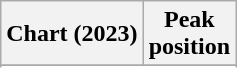<table class="wikitable sortable plainrowheaders">
<tr>
<th>Chart (2023)</th>
<th>Peak<br>position</th>
</tr>
<tr>
</tr>
<tr>
</tr>
<tr>
</tr>
<tr>
</tr>
<tr>
</tr>
</table>
